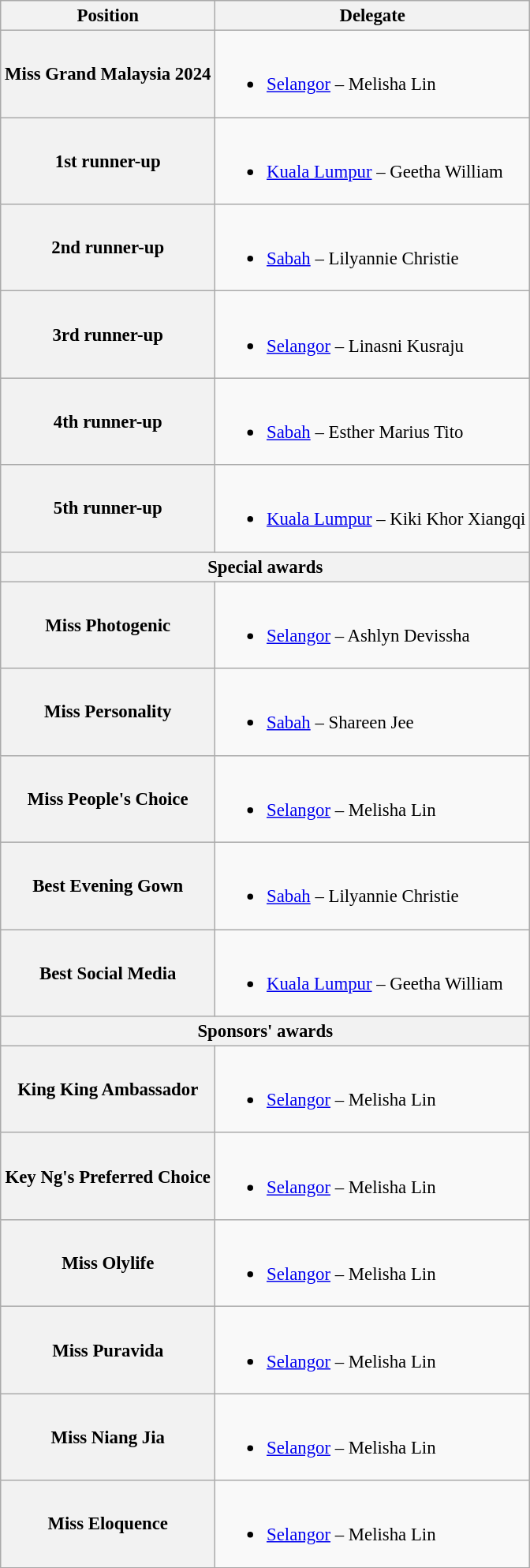<table class="wikitable" style="font-size: 95%";>
<tr>
<th>Position</th>
<th>Delegate</th>
</tr>
<tr>
<th>Miss Grand Malaysia 2024</th>
<td><br><ul><li><a href='#'>Selangor</a> – Melisha Lin</li></ul></td>
</tr>
<tr>
<th>1st runner-up</th>
<td><br><ul><li><a href='#'>Kuala Lumpur</a> – Geetha William</li></ul></td>
</tr>
<tr>
<th>2nd runner-up</th>
<td><br><ul><li><a href='#'>Sabah</a> – Lilyannie Christie</li></ul></td>
</tr>
<tr>
<th>3rd runner-up</th>
<td><br><ul><li><a href='#'>Selangor</a> – Linasni Kusraju</li></ul></td>
</tr>
<tr>
<th>4th runner-up</th>
<td><br><ul><li><a href='#'>Sabah</a> – Esther Marius Tito</li></ul></td>
</tr>
<tr>
<th>5th runner-up</th>
<td><br><ul><li><a href='#'>Kuala Lumpur</a> – Kiki Khor Xiangqi</li></ul></td>
</tr>
<tr>
<th colspan=2>Special awards</th>
</tr>
<tr>
<th>Miss Photogenic</th>
<td><br><ul><li><a href='#'>Selangor</a> – Ashlyn Devissha</li></ul></td>
</tr>
<tr>
<th>Miss Personality</th>
<td><br><ul><li><a href='#'>Sabah</a> – Shareen Jee</li></ul></td>
</tr>
<tr>
<th>Miss People's Choice</th>
<td><br><ul><li><a href='#'>Selangor</a> – Melisha Lin</li></ul></td>
</tr>
<tr>
<th>Best Evening Gown</th>
<td><br><ul><li><a href='#'>Sabah</a> – Lilyannie Christie</li></ul></td>
</tr>
<tr>
<th>Best Social Media</th>
<td><br><ul><li><a href='#'>Kuala Lumpur</a> – Geetha William</li></ul></td>
</tr>
<tr>
<th colspan=2>Sponsors' awards</th>
</tr>
<tr>
<th>King King Ambassador</th>
<td><br><ul><li><a href='#'>Selangor</a> – Melisha Lin</li></ul></td>
</tr>
<tr>
<th>Key Ng's Preferred Choice</th>
<td><br><ul><li><a href='#'>Selangor</a> – Melisha Lin</li></ul></td>
</tr>
<tr>
<th>Miss Olylife</th>
<td><br><ul><li><a href='#'>Selangor</a> – Melisha Lin</li></ul></td>
</tr>
<tr>
<th>Miss Puravida</th>
<td><br><ul><li><a href='#'>Selangor</a> – Melisha Lin</li></ul></td>
</tr>
<tr>
<th>Miss Niang Jia</th>
<td><br><ul><li><a href='#'>Selangor</a> – Melisha Lin</li></ul></td>
</tr>
<tr>
<th>Miss Eloquence</th>
<td><br><ul><li><a href='#'>Selangor</a> – Melisha Lin</li></ul></td>
</tr>
</table>
